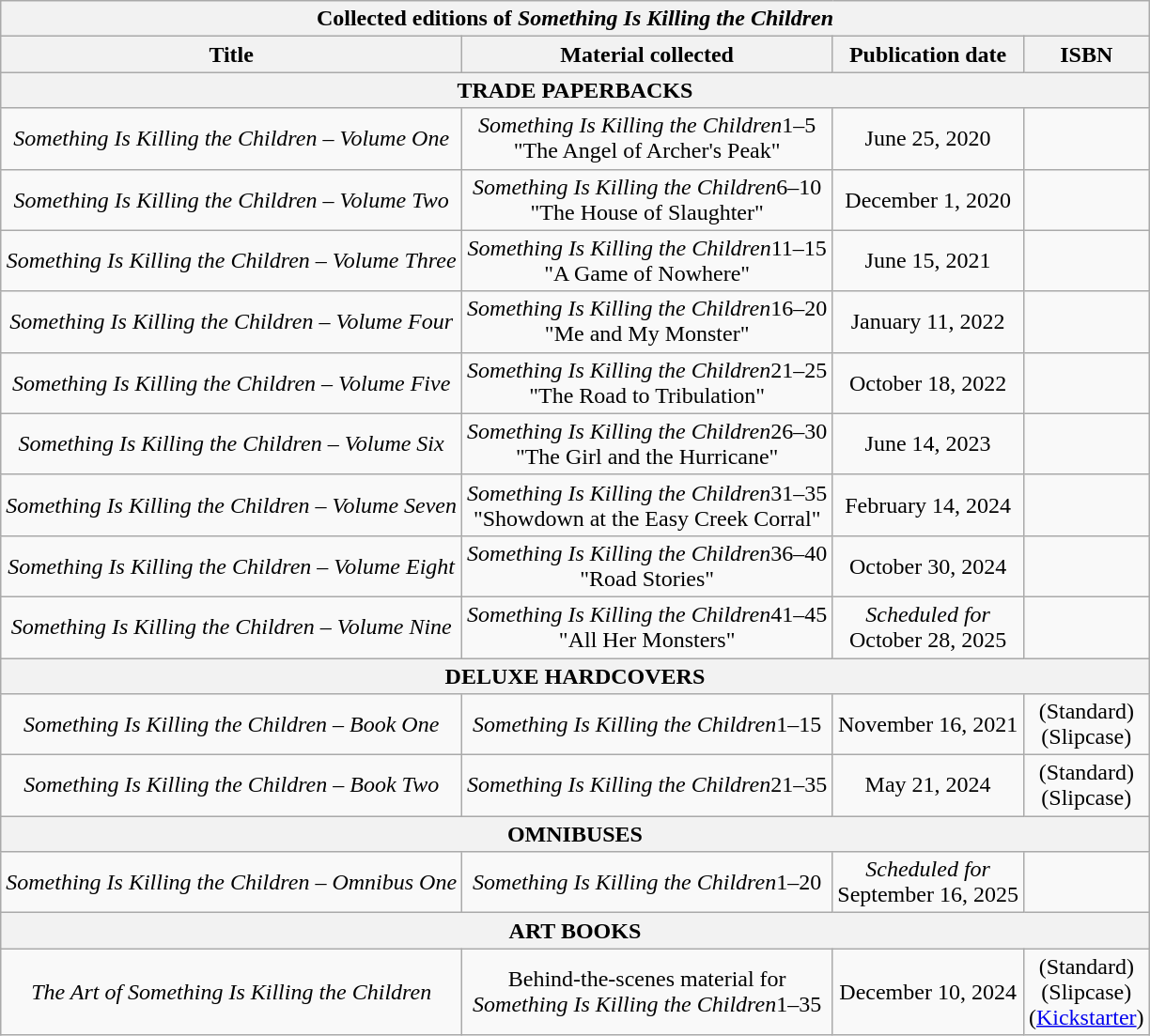<table class="wikitable mw-collapsible plainrowheaders" style="text-align:center;">
<tr>
<th colspan="4">Collected editions of <em>Something Is Killing the Children</em></th>
</tr>
<tr>
<th scope="col">Title</th>
<th scope="col">Material collected</th>
<th scope="col">Publication date</th>
<th scope="col">ISBN</th>
</tr>
<tr>
<th colspan="4"><span>TRADE PAPERBACKS</span></th>
</tr>
<tr>
<td scope="row"><em>Something Is Killing the Children – Volume One</em></td>
<td><em>Something Is Killing the Children</em>1–5<br>"The Angel of Archer's Peak"</td>
<td>June 25, 2020</td>
<td></td>
</tr>
<tr>
<td scope="row"><em>Something Is Killing the Children – Volume Two</em></td>
<td><em>Something Is Killing the Children</em>6–10<br>"The House of Slaughter"</td>
<td>December 1, 2020</td>
<td></td>
</tr>
<tr>
<td scope="row"><em>Something Is Killing the Children – Volume Three</em></td>
<td><em>Something Is Killing the Children</em>11–15<br>"A Game of Nowhere"</td>
<td>June 15, 2021</td>
<td></td>
</tr>
<tr>
<td scope="row"><em>Something Is Killing the Children – Volume Four</em></td>
<td><em>Something Is Killing the Children</em>16–20<br>"Me and My Monster"</td>
<td>January 11, 2022</td>
<td></td>
</tr>
<tr>
<td scope="row"><em>Something Is Killing the Children – Volume Five</em></td>
<td><em>Something Is Killing the Children</em>21–25<br>"The Road to Tribulation"</td>
<td>October 18, 2022</td>
<td></td>
</tr>
<tr>
<td scope="row"><em>Something Is Killing the Children – Volume Six</em></td>
<td><em>Something Is Killing the Children</em>26–30<br>"The Girl and the Hurricane"</td>
<td>June 14, 2023</td>
<td></td>
</tr>
<tr>
<td scope="row"><em>Something Is Killing the Children – Volume Seven</em></td>
<td><em>Something Is Killing the Children</em>31–35<br>"Showdown at the Easy Creek Corral"</td>
<td>February 14, 2024</td>
<td></td>
</tr>
<tr>
<td scope="row"><em>Something Is Killing the Children – Volume Eight</em></td>
<td><em>Something Is Killing the Children</em>36–40<br>"Road Stories"</td>
<td>October 30, 2024</td>
<td></td>
</tr>
<tr>
<td><em>Something Is Killing the Children – Volume Nine</em></td>
<td><em>Something Is Killing the Children</em>41–45<br>"All Her Monsters"</td>
<td><em>Scheduled for</em><br>October 28, 2025</td>
<td></td>
</tr>
<tr>
<th colspan="4"><span>DELUXE HARDCOVERS</span></th>
</tr>
<tr>
<td scope="row"><em>Something Is Killing the Children – Book One</em></td>
<td><em>Something Is Killing the Children</em>1–15</td>
<td>November 16, 2021</td>
<td> (Standard)<br> (Slipcase)</td>
</tr>
<tr>
<td scope="row"><em>Something Is Killing the Children – Book Two</em></td>
<td><em>Something Is Killing the Children</em>21–35</td>
<td>May 21, 2024</td>
<td> (Standard)<br> (Slipcase)</td>
</tr>
<tr>
<th colspan="4"><span>OMNIBUSES</span></th>
</tr>
<tr>
<td scope="row"><em>Something Is Killing the Children – Omnibus One</em></td>
<td><em>Something Is Killing the Children</em>1–20</td>
<td><em>Scheduled for</em><br>September 16, 2025</td>
<td></td>
</tr>
<tr>
<th colspan="4"><span>ART BOOKS</span></th>
</tr>
<tr>
<td scope="row"><em>The Art of Something Is Killing the Children</em></td>
<td>Behind-the-scenes material for<br><em>Something Is Killing the Children</em>1–35</td>
<td>December 10, 2024</td>
<td> (Standard)<br> (Slipcase)<br> (<a href='#'>Kickstarter</a>)</td>
</tr>
</table>
